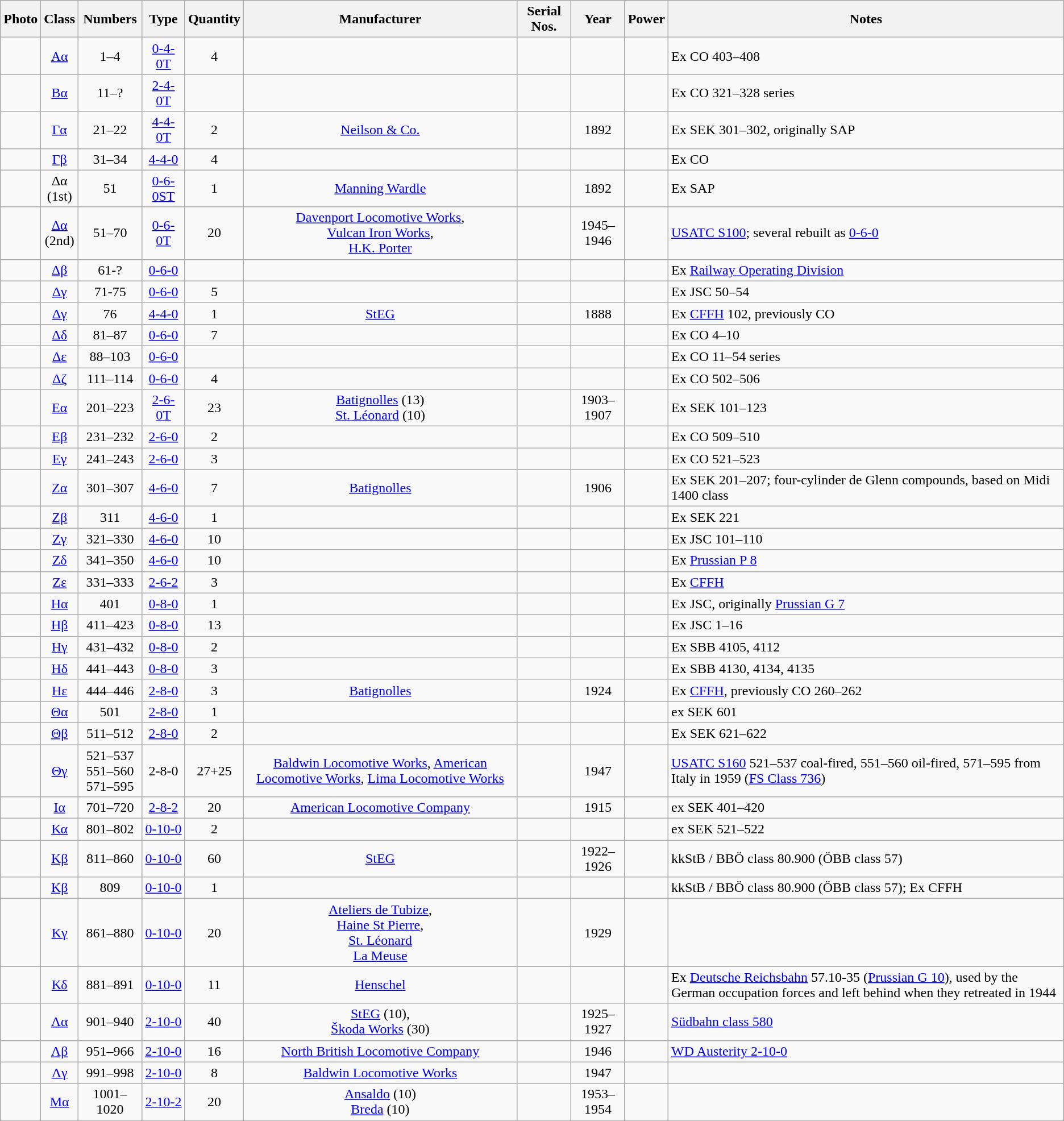<table class="wikitable" style=text-align:center>
<tr>
<th>Photo</th>
<th>Class</th>
<th>Numbers</th>
<th>Type</th>
<th>Quantity</th>
<th>Manufacturer</th>
<th>Serial Nos.</th>
<th>Year</th>
<th>Power</th>
<th>Notes</th>
</tr>
<tr>
<td></td>
<td><a href='#'>Αα</a></td>
<td>1–4</td>
<td><a href='#'>0-4-0T</a></td>
<td>4</td>
<td></td>
<td></td>
<td></td>
<td></td>
<td align=left>Ex CO 403–408</td>
</tr>
<tr>
<td></td>
<td><a href='#'>Βα</a></td>
<td>11–?</td>
<td><a href='#'>2-4-0T</a></td>
<td></td>
<td></td>
<td></td>
<td></td>
<td></td>
<td align=left>Ex CO 321–328 series</td>
</tr>
<tr>
<td></td>
<td><a href='#'>Γα</a></td>
<td>21–22</td>
<td><a href='#'>4-4-0T</a></td>
<td>2</td>
<td><a href='#'>Neilson & Co.</a></td>
<td></td>
<td>1892</td>
<td></td>
<td align=left>Ex SEK 301–302, originally SAP</td>
</tr>
<tr>
<td></td>
<td><a href='#'>Γβ</a></td>
<td>31–34</td>
<td><a href='#'>4-4-0</a></td>
<td>4</td>
<td></td>
<td></td>
<td></td>
<td></td>
<td align=left>Ex CO</td>
</tr>
<tr>
<td></td>
<td>Δα<br>(1st)</td>
<td>51</td>
<td><a href='#'>0-6-0ST</a></td>
<td>1</td>
<td><a href='#'>Manning Wardle</a></td>
<td></td>
<td>1892</td>
<td></td>
<td align=left>Ex SAP</td>
</tr>
<tr>
<td></td>
<td><a href='#'>Δα</a><br>(2nd)</td>
<td>51–70</td>
<td><a href='#'>0-6-0T</a></td>
<td>20</td>
<td><a href='#'>Davenport Locomotive Works</a>,<br><a href='#'>Vulcan Iron Works</a>,<br><a href='#'>H.K. Porter</a></td>
<td></td>
<td>1945–1946</td>
<td></td>
<td align=left><a href='#'>USATC S100</a>; several rebuilt as <a href='#'>0-6-0</a></td>
</tr>
<tr>
<td></td>
<td><a href='#'>Δβ</a></td>
<td>61-?</td>
<td><a href='#'>0-6-0</a></td>
<td></td>
<td></td>
<td></td>
<td></td>
<td></td>
<td align=left>Ex <a href='#'>Railway Operating Division</a></td>
</tr>
<tr>
<td></td>
<td><a href='#'>Δγ</a></td>
<td>71-75</td>
<td><a href='#'>0-6-0</a></td>
<td>5</td>
<td></td>
<td></td>
<td></td>
<td></td>
<td align=left>Ex JSC 50–54</td>
</tr>
<tr>
<td></td>
<td><a href='#'>Δγ</a></td>
<td>76</td>
<td><a href='#'>4-4-0</a></td>
<td>1</td>
<td><a href='#'>StEG</a></td>
<td></td>
<td>1888</td>
<td></td>
<td align=left>Ex <a href='#'>CFFH</a> 102, previously CO</td>
</tr>
<tr>
<td></td>
<td><a href='#'>Δδ</a></td>
<td>81–87</td>
<td><a href='#'>0-6-0</a></td>
<td>7</td>
<td></td>
<td></td>
<td></td>
<td></td>
<td align=left>Ex CO 4–10</td>
</tr>
<tr>
<td></td>
<td><a href='#'>Δε</a></td>
<td>88–103</td>
<td><a href='#'>0-6-0</a></td>
<td></td>
<td></td>
<td></td>
<td></td>
<td></td>
<td align=left>Ex CO 11–54 series</td>
</tr>
<tr>
<td></td>
<td><a href='#'>Δζ</a></td>
<td>111–114</td>
<td><a href='#'>0-6-0</a></td>
<td>4</td>
<td></td>
<td></td>
<td></td>
<td></td>
<td align=left>Ex CO 502–506</td>
</tr>
<tr>
<td></td>
<td><a href='#'>Εα</a></td>
<td>201–223</td>
<td><a href='#'>2-6-0T</a></td>
<td>23</td>
<td><a href='#'>Batignolles</a> (13)<br><a href='#'>St. Léonard</a> (10)</td>
<td></td>
<td>1903–1907</td>
<td></td>
<td align=left>Ex SEK 101–123</td>
</tr>
<tr>
<td></td>
<td><a href='#'>Εβ</a></td>
<td>231–232</td>
<td><a href='#'>2-6-0</a></td>
<td>2</td>
<td></td>
<td></td>
<td></td>
<td></td>
<td align=left>Ex CO 509–510</td>
</tr>
<tr>
<td></td>
<td><a href='#'>Εγ</a></td>
<td>241–243</td>
<td><a href='#'>2-6-0</a></td>
<td>3</td>
<td></td>
<td></td>
<td></td>
<td></td>
<td align=left>Ex CO 521–523</td>
</tr>
<tr>
<td></td>
<td><a href='#'>Ζα</a></td>
<td>301–307</td>
<td><a href='#'>4-6-0</a></td>
<td>7</td>
<td><a href='#'>Batignolles</a></td>
<td></td>
<td>1906</td>
<td></td>
<td align=left>Ex SEK 201–207; four-cylinder de Glenn compounds, based on Midi 1400 class</td>
</tr>
<tr>
<td></td>
<td><a href='#'>Ζβ</a></td>
<td>311</td>
<td><a href='#'>4-6-0</a></td>
<td>1</td>
<td></td>
<td></td>
<td></td>
<td></td>
<td align=left>Ex SEK 221</td>
</tr>
<tr>
<td></td>
<td><a href='#'>Ζγ</a></td>
<td>321–330</td>
<td><a href='#'>4-6-0</a></td>
<td>10</td>
<td></td>
<td></td>
<td></td>
<td></td>
<td align=left>Ex JSC 101–110</td>
</tr>
<tr>
<td></td>
<td><a href='#'>Ζδ</a></td>
<td>341–350</td>
<td><a href='#'>4-6-0</a></td>
<td>10</td>
<td></td>
<td></td>
<td></td>
<td></td>
<td align=left>Ex <a href='#'>Prussian P 8</a></td>
</tr>
<tr>
<td></td>
<td><a href='#'>Ζε</a></td>
<td>331–333</td>
<td><a href='#'>2-6-2</a></td>
<td>3</td>
<td></td>
<td></td>
<td></td>
<td></td>
<td align=left>Ex <a href='#'>CFFH</a></td>
</tr>
<tr>
<td></td>
<td><a href='#'>Ηα</a></td>
<td>401</td>
<td><a href='#'>0-8-0</a></td>
<td>1</td>
<td></td>
<td></td>
<td></td>
<td></td>
<td align=left>Ex JSC, originally <a href='#'>Prussian G 7</a></td>
</tr>
<tr>
<td></td>
<td><a href='#'>Ηβ</a></td>
<td>411–423</td>
<td><a href='#'>0-8-0</a></td>
<td>13</td>
<td></td>
<td></td>
<td></td>
<td></td>
<td align=left>Ex JSC 1–16</td>
</tr>
<tr>
<td></td>
<td><a href='#'>Ηγ</a></td>
<td>431–432</td>
<td><a href='#'>0-8-0</a></td>
<td>2</td>
<td></td>
<td></td>
<td></td>
<td></td>
<td align=left>Ex SBB 4105, 4112</td>
</tr>
<tr>
<td></td>
<td><a href='#'>Ηδ</a></td>
<td>441–443</td>
<td><a href='#'>0-8-0</a></td>
<td>3</td>
<td></td>
<td></td>
<td></td>
<td></td>
<td align=left>Ex SBB 4130, 4134, 4135</td>
</tr>
<tr>
<td></td>
<td><a href='#'>Ηε</a></td>
<td>444–446</td>
<td><a href='#'>2-8-0</a></td>
<td>3</td>
<td><a href='#'>Batignolles</a></td>
<td></td>
<td>1924</td>
<td></td>
<td align=left>Ex <a href='#'>CFFH</a>, previously CO 260–262</td>
</tr>
<tr>
<td></td>
<td><a href='#'>Θα</a></td>
<td>501</td>
<td><a href='#'>2-8-0</a></td>
<td>1</td>
<td></td>
<td></td>
<td></td>
<td></td>
<td align=left>ex SEK 601</td>
</tr>
<tr>
<td></td>
<td><a href='#'>Θβ</a></td>
<td>511–512</td>
<td><a href='#'>2-8-0</a></td>
<td>2</td>
<td></td>
<td></td>
<td></td>
<td></td>
<td align=left>Ex SEK 621–622</td>
</tr>
<tr>
<td></td>
<td><a href='#'>Θγ</a></td>
<td>521–537<br>551–560<br>571–595</td>
<td>2-8-0</td>
<td>27+25</td>
<td><a href='#'>Baldwin Locomotive Works</a>, <a href='#'>American Locomotive Works</a>, <a href='#'>Lima Locomotive Works</a></td>
<td></td>
<td>1947</td>
<td></td>
<td align=left><a href='#'>USATC S160</a> 521–537 coal-fired, 551–560 oil-fired, 571–595 from Italy in 1959 (<a href='#'>FS Class 736</a>)</td>
</tr>
<tr>
<td></td>
<td><a href='#'>Ια</a></td>
<td>701–720</td>
<td><a href='#'>2-8-2</a></td>
<td>20</td>
<td><a href='#'>American Locomotive Company</a></td>
<td></td>
<td>1915</td>
<td></td>
<td align=left>ex SEK 401–420</td>
</tr>
<tr>
<td></td>
<td><a href='#'>Κα</a></td>
<td>801–802</td>
<td><a href='#'>0-10-0</a></td>
<td>2</td>
<td></td>
<td></td>
<td></td>
<td></td>
<td align=left>ex SEK 521–522</td>
</tr>
<tr>
<td></td>
<td><a href='#'>Κβ</a></td>
<td>811–860</td>
<td><a href='#'>0-10-0</a></td>
<td>60</td>
<td><a href='#'>StEG</a></td>
<td></td>
<td>1922–1926</td>
<td></td>
<td align=left>kkStB / BBÖ class 80.900 (ÖBB class 57)</td>
</tr>
<tr>
<td></td>
<td><a href='#'>Κβ</a></td>
<td>809</td>
<td><a href='#'>0-10-0</a></td>
<td>1</td>
<td></td>
<td></td>
<td></td>
<td></td>
<td align=left>kkStB / BBÖ class 80.900 (ÖBB class 57); Ex CFFH</td>
</tr>
<tr>
<td></td>
<td><a href='#'>Κγ</a></td>
<td>861–880</td>
<td><a href='#'>0-10-0</a></td>
<td>20</td>
<td><a href='#'>Ateliers de Tubize</a>,<br><a href='#'>Haine St Pierre</a>,<br><a href='#'>St. Léonard</a><br><a href='#'>La Meuse</a></td>
<td></td>
<td>1929</td>
<td></td>
<td align=left></td>
</tr>
<tr>
<td></td>
<td><a href='#'>Κδ</a></td>
<td>881–891</td>
<td><a href='#'>0-10-0</a></td>
<td>11</td>
<td><a href='#'>Henschel</a></td>
<td></td>
<td></td>
<td></td>
<td align=left>Ex <a href='#'>Deutsche Reichsbahn</a> 57.10-35 (<a href='#'>Prussian G 10</a>), used by the German occupation forces and left behind when they retreated in 1944</td>
</tr>
<tr>
<td></td>
<td><a href='#'>Λα</a></td>
<td>901–940</td>
<td><a href='#'>2-10-0</a></td>
<td>40</td>
<td><a href='#'>StEG</a> (10),<br><a href='#'>Škoda Works</a> (30)</td>
<td></td>
<td>1925–1927</td>
<td></td>
<td align=left><a href='#'>Südbahn class 580</a></td>
</tr>
<tr>
<td></td>
<td><a href='#'>Λβ</a></td>
<td>951–966</td>
<td><a href='#'>2-10-0</a></td>
<td>16</td>
<td><a href='#'>North British Locomotive Company</a></td>
<td></td>
<td>1946</td>
<td></td>
<td align=left><a href='#'>WD Austerity 2-10-0</a></td>
</tr>
<tr>
<td></td>
<td><a href='#'>Λγ</a></td>
<td>991–998</td>
<td><a href='#'>2-10-0</a></td>
<td>8</td>
<td><a href='#'>Baldwin Locomotive Works</a></td>
<td></td>
<td>1947</td>
<td></td>
<td align=left></td>
</tr>
<tr>
<td></td>
<td><a href='#'>Μα</a></td>
<td>1001–1020</td>
<td><a href='#'>2-10-2</a></td>
<td>20</td>
<td><a href='#'>Ansaldo</a> (10)<br> <a href='#'>Breda</a> (10)</td>
<td></td>
<td>1953–1954</td>
<td></td>
<td align=left></td>
</tr>
<tr>
</tr>
</table>
